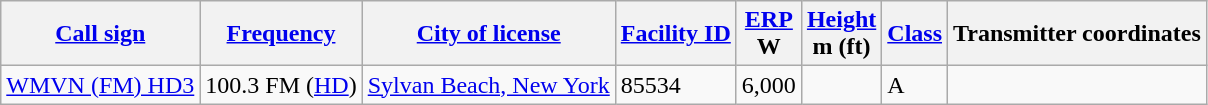<table class="wikitable sortable">
<tr>
<th><a href='#'>Call sign</a></th>
<th data-sort-type="number"><a href='#'>Frequency</a></th>
<th><a href='#'>City of license</a></th>
<th><a href='#'>Facility ID</a></th>
<th data-sort-type="number"><a href='#'>ERP</a><br>W</th>
<th data-sort-type="number"><a href='#'>Height</a><br>m (ft)</th>
<th><a href='#'>Class</a></th>
<th class="unsortable">Transmitter coordinates</th>
</tr>
<tr>
<td><a href='#'>WMVN (FM) HD3</a></td>
<td>100.3 FM (<a href='#'>HD</a>)</td>
<td><a href='#'>Sylvan Beach, New York</a></td>
<td>85534</td>
<td>6,000</td>
<td></td>
<td>A</td>
<td></td>
</tr>
</table>
